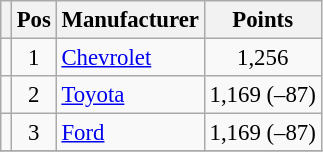<table class="wikitable" style="font-size: 95%">
<tr>
<th></th>
<th>Pos</th>
<th>Manufacturer</th>
<th>Points</th>
</tr>
<tr>
<td align="left"></td>
<td style="text-align:center;">1</td>
<td><a href='#'>Chevrolet</a></td>
<td style="text-align:center;">1,256</td>
</tr>
<tr>
<td align="left"></td>
<td style="text-align:center;">2</td>
<td><a href='#'>Toyota</a></td>
<td style="text-align:center;">1,169 (–87)</td>
</tr>
<tr>
<td align="left"></td>
<td style="text-align:center;">3</td>
<td><a href='#'>Ford</a></td>
<td style="text-align:center;">1,169 (–87)</td>
</tr>
<tr class="sortbottom">
</tr>
</table>
